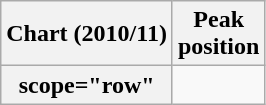<table class="wikitable sortable plainrowheaders">
<tr>
<th scope="col">Chart (2010/11)</th>
<th scope="col">Peak<br>position</th>
</tr>
<tr>
<th>scope="row"</th>
</tr>
</table>
